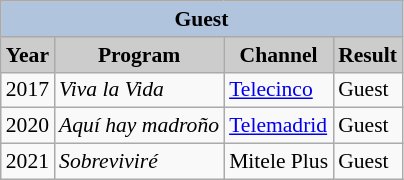<table class="wikitable" style="font-size: 90%;">
<tr>
<th colspan="4" style="background:#B0C4DE;">Guest</th>
</tr>
<tr>
<th style="background: #CCCCCC;">Year</th>
<th style="background: #CCCCCC;">Program</th>
<th style="background: #CCCCCC;">Channel</th>
<th style="background: #CCCCCC;">Result</th>
</tr>
<tr>
<td>2017</td>
<td><em>Viva la Vida</em></td>
<td><a href='#'>Telecinco</a></td>
<td>Guest</td>
</tr>
<tr>
<td>2020</td>
<td><em>Aquí hay madroño</em></td>
<td><a href='#'>Telemadrid</a></td>
<td>Guest</td>
</tr>
<tr>
<td>2021</td>
<td><em>Sobreviviré</em></td>
<td>Mitele Plus</td>
<td>Guest</td>
</tr>
</table>
